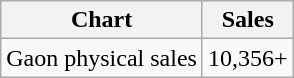<table class="wikitable">
<tr>
<th>Chart</th>
<th>Sales </th>
</tr>
<tr>
<td>Gaon physical sales</td>
<td align="center">10,356+</td>
</tr>
</table>
